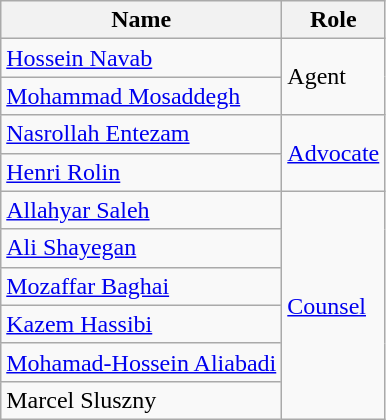<table class="wikitable">
<tr>
<th>Name</th>
<th>Role</th>
</tr>
<tr>
<td> <a href='#'>Hossein Navab</a></td>
<td rowspan=2>Agent</td>
</tr>
<tr>
<td> <a href='#'>Mohammad Mosaddegh</a></td>
</tr>
<tr>
<td> <a href='#'>Nasrollah Entezam</a></td>
<td rowspan=2><a href='#'>Advocate</a></td>
</tr>
<tr>
<td> <a href='#'>Henri Rolin</a></td>
</tr>
<tr>
<td> <a href='#'>Allahyar Saleh</a></td>
<td rowspan=6><a href='#'>Counsel</a></td>
</tr>
<tr>
<td> <a href='#'>Ali Shayegan</a></td>
</tr>
<tr>
<td> <a href='#'>Mozaffar Baghai</a></td>
</tr>
<tr>
<td> <a href='#'>Kazem Hassibi</a></td>
</tr>
<tr>
<td> <a href='#'>Mohamad-Hossein Aliabadi</a></td>
</tr>
<tr>
<td> Marcel Sluszny</td>
</tr>
</table>
